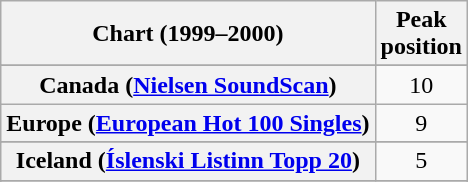<table class="wikitable sortable plainrowheaders" style="text-align:center">
<tr>
<th scope="col">Chart (1999–2000)</th>
<th scope="col">Peak<br>position</th>
</tr>
<tr>
</tr>
<tr>
</tr>
<tr>
</tr>
<tr>
<th scope="row">Canada (<a href='#'>Nielsen SoundScan</a>)</th>
<td>10</td>
</tr>
<tr>
<th scope="row">Europe (<a href='#'>European Hot 100 Singles</a>)</th>
<td>9</td>
</tr>
<tr>
</tr>
<tr>
</tr>
<tr>
<th scope="row">Iceland (<a href='#'>Íslenski Listinn Topp 20</a>)</th>
<td>5</td>
</tr>
<tr>
</tr>
<tr>
</tr>
<tr>
</tr>
<tr>
</tr>
<tr>
</tr>
<tr>
</tr>
<tr>
</tr>
<tr>
</tr>
<tr>
</tr>
<tr>
</tr>
<tr>
</tr>
<tr>
</tr>
<tr>
</tr>
<tr>
</tr>
<tr>
</tr>
</table>
